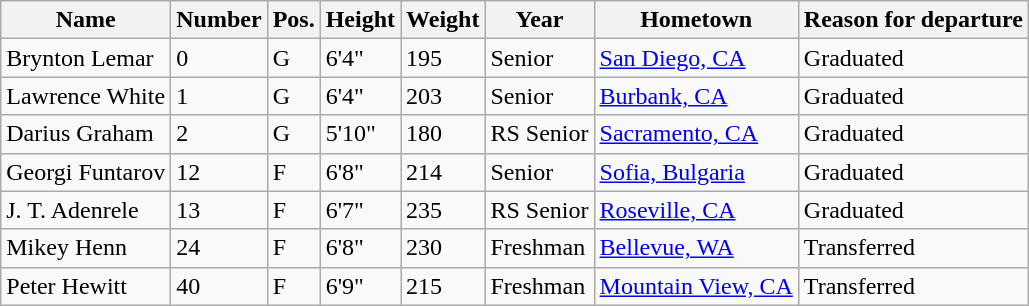<table class="wikitable sortable" border="1">
<tr>
<th>Name</th>
<th>Number</th>
<th>Pos.</th>
<th>Height</th>
<th>Weight</th>
<th>Year</th>
<th>Hometown</th>
<th class="unsortable">Reason for departure</th>
</tr>
<tr>
<td>Brynton Lemar</td>
<td>0</td>
<td>G</td>
<td>6'4"</td>
<td>195</td>
<td>Senior</td>
<td><a href='#'>San Diego, CA</a></td>
<td>Graduated</td>
</tr>
<tr>
<td>Lawrence White</td>
<td>1</td>
<td>G</td>
<td>6'4"</td>
<td>203</td>
<td>Senior</td>
<td><a href='#'>Burbank, CA</a></td>
<td>Graduated</td>
</tr>
<tr>
<td>Darius Graham</td>
<td>2</td>
<td>G</td>
<td>5'10"</td>
<td>180</td>
<td>RS Senior</td>
<td><a href='#'>Sacramento, CA</a></td>
<td>Graduated</td>
</tr>
<tr>
<td>Georgi Funtarov</td>
<td>12</td>
<td>F</td>
<td>6'8"</td>
<td>214</td>
<td>Senior</td>
<td><a href='#'>Sofia, Bulgaria</a></td>
<td>Graduated</td>
</tr>
<tr>
<td>J. T. Adenrele</td>
<td>13</td>
<td>F</td>
<td>6'7"</td>
<td>235</td>
<td>RS Senior</td>
<td><a href='#'>Roseville, CA</a></td>
<td>Graduated</td>
</tr>
<tr>
<td>Mikey Henn</td>
<td>24</td>
<td>F</td>
<td>6'8"</td>
<td>230</td>
<td>Freshman</td>
<td><a href='#'>Bellevue, WA</a></td>
<td>Transferred</td>
</tr>
<tr>
<td>Peter Hewitt</td>
<td>40</td>
<td>F</td>
<td>6'9"</td>
<td>215</td>
<td>Freshman</td>
<td><a href='#'>Mountain View, CA</a></td>
<td>Transferred</td>
</tr>
</table>
